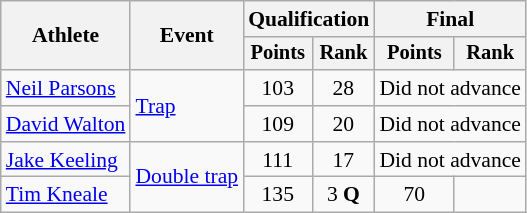<table class="wikitable" style="font-size:90%">
<tr>
<th rowspan=2>Athlete</th>
<th rowspan=2>Event</th>
<th colspan=2>Qualification</th>
<th colspan=2>Final</th>
</tr>
<tr style="font-size:95%">
<th>Points</th>
<th>Rank</th>
<th>Points</th>
<th>Rank</th>
</tr>
<tr align=center>
<td align=left><a href='#'>Neil Parsons</a></td>
<td align=left rowspan=2><a href='#'>Trap</a></td>
<td>103</td>
<td>28</td>
<td colspan=2>Did not advance</td>
</tr>
<tr align=center>
<td align=left><a href='#'>David Walton</a></td>
<td>109</td>
<td>20</td>
<td colspan=2>Did not advance</td>
</tr>
<tr align=center>
<td align=left><a href='#'>Jake Keeling</a></td>
<td align=left rowspan=2><a href='#'>Double trap</a></td>
<td>111</td>
<td>17</td>
<td colspan=2>Did not advance</td>
</tr>
<tr align=center>
<td align=left><a href='#'>Tim Kneale</a></td>
<td>135</td>
<td>3 <strong>Q</strong></td>
<td>70</td>
<td></td>
</tr>
</table>
